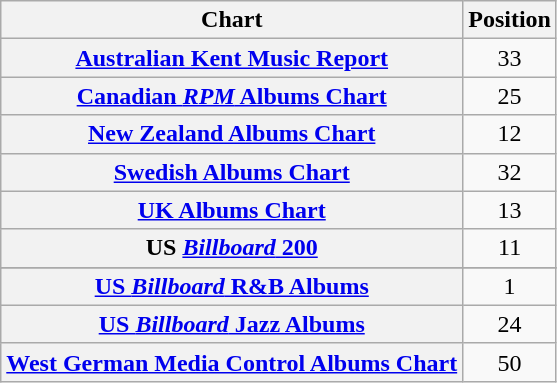<table class="wikitable sortable plainrowheaders" style="text-align:center;">
<tr>
<th scope="col">Chart</th>
<th scope="col">Position</th>
</tr>
<tr>
<th scope="row"><a href='#'>Australian Kent Music Report</a></th>
<td>33</td>
</tr>
<tr>
<th scope="row"><a href='#'>Canadian <em>RPM</em> Albums Chart</a></th>
<td>25</td>
</tr>
<tr>
<th scope="row"><a href='#'>New Zealand Albums Chart</a></th>
<td>12</td>
</tr>
<tr>
<th scope="row"><a href='#'>Swedish Albums Chart</a></th>
<td>32</td>
</tr>
<tr>
<th scope="row"><a href='#'>UK Albums Chart</a></th>
<td>13</td>
</tr>
<tr>
<th scope="row">US <a href='#'><em>Billboard</em> 200</a></th>
<td>11</td>
</tr>
<tr>
</tr>
<tr>
<th scope="row"><a href='#'>US <em>Billboard</em> R&B Albums</a></th>
<td>1</td>
</tr>
<tr>
<th scope="row"><a href='#'>US <em>Billboard</em> Jazz Albums</a></th>
<td>24</td>
</tr>
<tr>
<th scope="row"><a href='#'>West German Media Control Albums Chart</a></th>
<td>50</td>
</tr>
</table>
